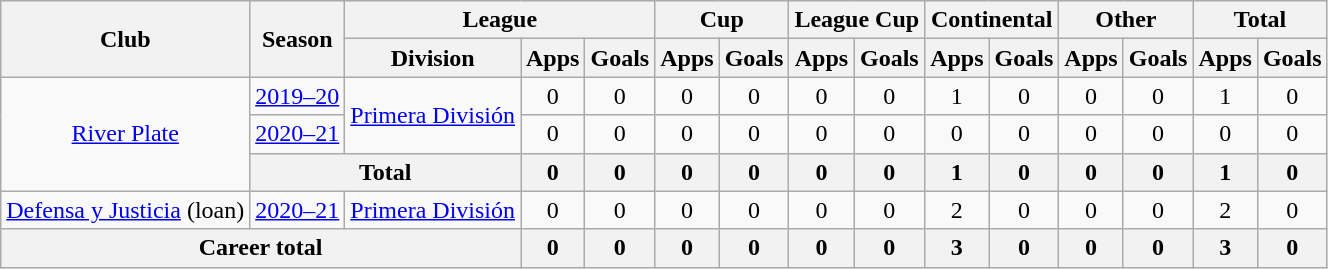<table class="wikitable" style="text-align:center">
<tr>
<th rowspan="2">Club</th>
<th rowspan="2">Season</th>
<th colspan="3">League</th>
<th colspan="2">Cup</th>
<th colspan="2">League Cup</th>
<th colspan="2">Continental</th>
<th colspan="2">Other</th>
<th colspan="2">Total</th>
</tr>
<tr>
<th>Division</th>
<th>Apps</th>
<th>Goals</th>
<th>Apps</th>
<th>Goals</th>
<th>Apps</th>
<th>Goals</th>
<th>Apps</th>
<th>Goals</th>
<th>Apps</th>
<th>Goals</th>
<th>Apps</th>
<th>Goals</th>
</tr>
<tr>
<td rowspan="3"><a href='#'>River Plate</a></td>
<td><a href='#'>2019–20</a></td>
<td rowspan="2"><a href='#'>Primera División</a></td>
<td>0</td>
<td>0</td>
<td>0</td>
<td>0</td>
<td>0</td>
<td>0</td>
<td>1</td>
<td>0</td>
<td>0</td>
<td>0</td>
<td>1</td>
<td>0</td>
</tr>
<tr>
<td><a href='#'>2020–21</a></td>
<td>0</td>
<td>0</td>
<td>0</td>
<td>0</td>
<td>0</td>
<td>0</td>
<td>0</td>
<td>0</td>
<td>0</td>
<td>0</td>
<td>0</td>
<td>0</td>
</tr>
<tr>
<th colspan="2">Total</th>
<th>0</th>
<th>0</th>
<th>0</th>
<th>0</th>
<th>0</th>
<th>0</th>
<th>1</th>
<th>0</th>
<th>0</th>
<th>0</th>
<th>1</th>
<th>0</th>
</tr>
<tr>
<td rowspan="1"><a href='#'>Defensa y Justicia</a> (loan)</td>
<td><a href='#'>2020–21</a></td>
<td rowspan="1"><a href='#'>Primera División</a></td>
<td>0</td>
<td>0</td>
<td>0</td>
<td>0</td>
<td>0</td>
<td>0</td>
<td>2</td>
<td>0</td>
<td>0</td>
<td>0</td>
<td>2</td>
<td>0</td>
</tr>
<tr>
<th colspan="3">Career total</th>
<th>0</th>
<th>0</th>
<th>0</th>
<th>0</th>
<th>0</th>
<th>0</th>
<th>3</th>
<th>0</th>
<th>0</th>
<th>0</th>
<th>3</th>
<th>0</th>
</tr>
</table>
